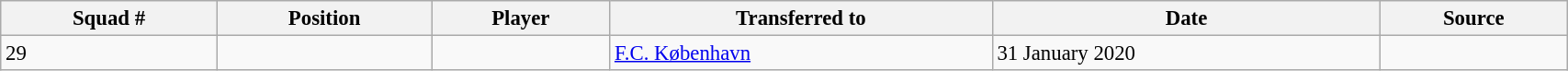<table class="wikitable sortable" style="width:90%; text-align:center; font-size:95%; text-align:left;">
<tr>
<th>Squad #</th>
<th>Position</th>
<th>Player</th>
<th>Transferred to</th>
<th>Date</th>
<th>Source</th>
</tr>
<tr>
<td>29</td>
<td></td>
<td></td>
<td> <a href='#'>F.C. København</a></td>
<td>31 January 2020</td>
<td></td>
</tr>
</table>
